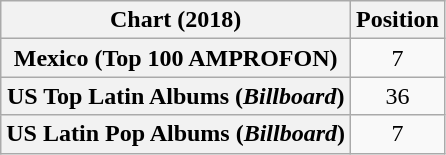<table class="wikitable plainrowheaders">
<tr>
<th style="text-align:center;">Chart (2018)</th>
<th style="text-align:center;">Position</th>
</tr>
<tr>
<th scope="row">Mexico (Top 100 AMPROFON)</th>
<td style="text-align:center;">7</td>
</tr>
<tr>
<th scope="row">US Top Latin Albums (<em>Billboard</em>)</th>
<td style="text-align:center;">36</td>
</tr>
<tr>
<th scope="row">US Latin Pop Albums (<em>Billboard</em>)</th>
<td style="text-align:center;">7</td>
</tr>
</table>
